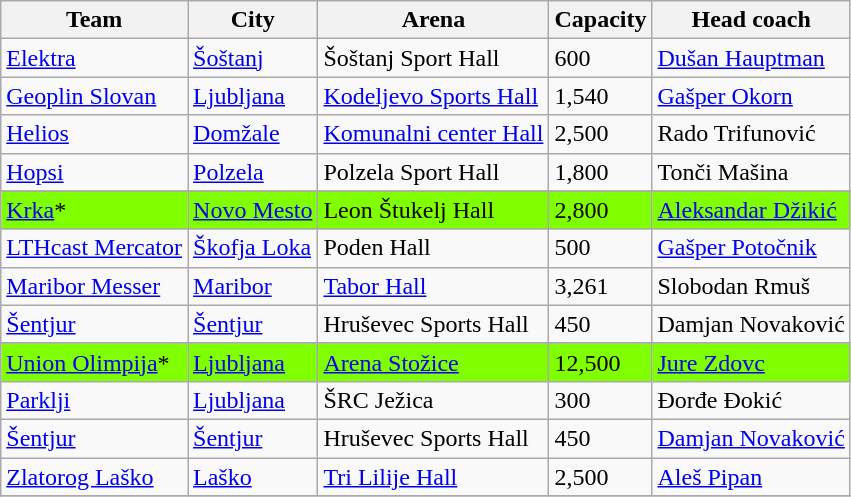<table class="wikitable sortable">
<tr>
<th>Team</th>
<th>City</th>
<th>Arena</th>
<th>Capacity</th>
<th>Head coach</th>
</tr>
<tr>
<td><a href='#'>Elektra</a></td>
<td><a href='#'>Šoštanj</a></td>
<td>Šoštanj Sport Hall</td>
<td>600</td>
<td><a href='#'>Dušan Hauptman</a></td>
</tr>
<tr>
<td><a href='#'>Geoplin Slovan</a></td>
<td><a href='#'>Ljubljana</a></td>
<td><a href='#'>Kodeljevo Sports Hall</a></td>
<td>1,540</td>
<td><a href='#'>Gašper Okorn</a></td>
</tr>
<tr>
<td><a href='#'>Helios</a></td>
<td><a href='#'>Domžale</a></td>
<td><a href='#'>Komunalni center Hall</a></td>
<td>2,500</td>
<td>Rado Trifunović</td>
</tr>
<tr>
<td><a href='#'>Hopsi</a></td>
<td><a href='#'>Polzela</a></td>
<td>Polzela Sport Hall</td>
<td>1,800</td>
<td>Tonči Mašina</td>
</tr>
<tr>
</tr>
<tr bgcolor="#7FFF00">
<td><a href='#'>Krka</a>*</td>
<td><a href='#'>Novo Mesto</a></td>
<td>Leon Štukelj Hall</td>
<td>2,800</td>
<td><a href='#'>Aleksandar Džikić</a></td>
</tr>
<tr>
<td><a href='#'>LTHcast Mercator</a></td>
<td><a href='#'>Škofja Loka</a></td>
<td>Poden Hall</td>
<td>500</td>
<td><a href='#'>Gašper Potočnik</a></td>
</tr>
<tr>
<td><a href='#'>Maribor Messer</a></td>
<td><a href='#'>Maribor</a></td>
<td><a href='#'>Tabor Hall</a></td>
<td>3,261</td>
<td>Slobodan Rmuš</td>
</tr>
<tr>
<td><a href='#'>Šentjur</a></td>
<td><a href='#'>Šentjur</a></td>
<td>Hruševec Sports Hall</td>
<td>450</td>
<td>Damjan Novaković</td>
</tr>
<tr>
</tr>
<tr bgcolor="#7FFF00">
<td><a href='#'>Union Olimpija</a>*</td>
<td><a href='#'>Ljubljana</a></td>
<td><a href='#'>Arena Stožice</a></td>
<td>12,500</td>
<td><a href='#'>Jure Zdovc</a></td>
</tr>
<tr>
<td><a href='#'>Parklji</a></td>
<td><a href='#'>Ljubljana</a></td>
<td>ŠRC Ježica</td>
<td>300</td>
<td>Đorđe Đokić</td>
</tr>
<tr>
<td><a href='#'>Šentjur</a></td>
<td><a href='#'>Šentjur</a></td>
<td>Hruševec Sports Hall</td>
<td>450</td>
<td><a href='#'>Damjan Novaković</a></td>
</tr>
<tr>
<td><a href='#'>Zlatorog Laško</a></td>
<td><a href='#'>Laško</a></td>
<td><a href='#'>Tri Lilije Hall</a></td>
<td>2,500</td>
<td><a href='#'>Aleš Pipan</a></td>
</tr>
<tr>
</tr>
</table>
